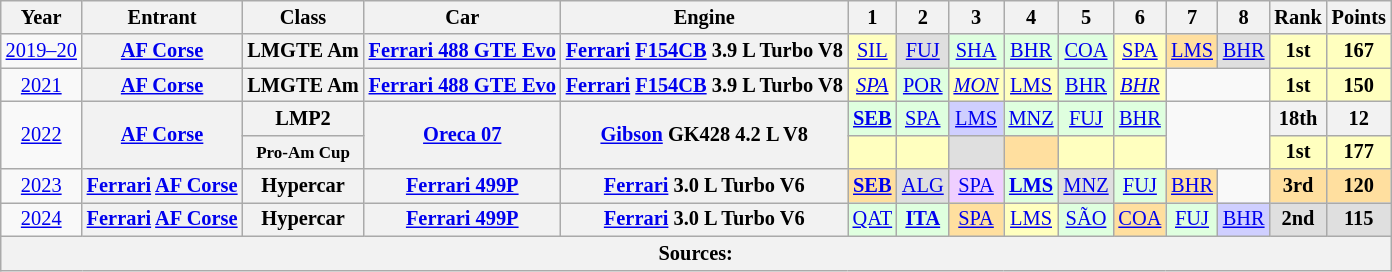<table class="wikitable" style="text-align:center; font-size:85%">
<tr>
<th>Year</th>
<th>Entrant</th>
<th>Class</th>
<th>Car</th>
<th>Engine</th>
<th>1</th>
<th>2</th>
<th>3</th>
<th>4</th>
<th>5</th>
<th>6</th>
<th>7</th>
<th>8</th>
<th>Rank</th>
<th>Points</th>
</tr>
<tr>
<td nowrap><a href='#'>2019–20</a></td>
<th nowrap><a href='#'>AF Corse</a></th>
<th nowrap>LMGTE Am</th>
<th nowrap><a href='#'>Ferrari 488 GTE Evo</a></th>
<th nowrap><a href='#'>Ferrari</a> <a href='#'>F154CB</a> 3.9 L Turbo V8</th>
<td style="background:#FFFFBF;"><a href='#'>SIL</a><br></td>
<td style="background:#DFDFDF;"><a href='#'>FUJ</a><br></td>
<td style="background:#DFFFDF;"><a href='#'>SHA</a><br></td>
<td style="background:#DFFFDF;"><a href='#'>BHR</a><br></td>
<td style="background:#DFFFDF;"><a href='#'>COA</a><br></td>
<td style="background:#FFFFBF;"><a href='#'>SPA</a><br></td>
<td style="background:#FFDF9F;"><a href='#'>LMS</a><br></td>
<td style="background:#DFDFDF;"><a href='#'>BHR</a><br></td>
<th style="background:#FFFFBF;">1st</th>
<th style="background:#FFFFBF;">167</th>
</tr>
<tr>
<td><a href='#'>2021</a></td>
<th nowrap><a href='#'>AF Corse</a></th>
<th nowrap>LMGTE Am</th>
<th nowrap><a href='#'>Ferrari 488 GTE Evo</a></th>
<th nowrap><a href='#'>Ferrari</a> <a href='#'>F154CB</a> 3.9 L Turbo V8</th>
<td style="background:#FFFFBF;"><em><a href='#'>SPA</a></em><br></td>
<td style="background:#DFFFDF;"><a href='#'>POR</a><br></td>
<td style="background:#FFFFBF;"><em><a href='#'>MON</a></em><br></td>
<td style="background:#FFFFBF;"><a href='#'>LMS</a><br></td>
<td style="background:#DFFFDF;"><a href='#'>BHR</a><br></td>
<td style="background:#FFFFBF;"><em><a href='#'>BHR</a></em><br></td>
<td colspan=2></td>
<th style="background:#FFFFBF;">1st</th>
<th style="background:#FFFFBF;">150</th>
</tr>
<tr>
<td rowspan="2"><a href='#'>2022</a></td>
<th rowspan="2" nowrap><a href='#'>AF Corse</a></th>
<th>LMP2</th>
<th rowspan="2" nowrap><a href='#'>Oreca 07</a></th>
<th rowspan="2" nowrap><a href='#'>Gibson</a> GK428 4.2 L V8</th>
<td style="background:#DFFFDF;"><strong><a href='#'>SEB</a></strong><br></td>
<td style="background:#DFFFDF;"><a href='#'>SPA</a><br></td>
<td style="background:#CFCFFF;"><a href='#'>LMS</a><br></td>
<td style="background:#DFFFDF;"><a href='#'>MNZ</a><br></td>
<td style="background:#DFFFDF;"><a href='#'>FUJ</a><br></td>
<td style="background:#DFFFDF;"><a href='#'>BHR</a><br></td>
<td colspan=2 rowspan=2></td>
<th>18th</th>
<th>12</th>
</tr>
<tr>
<th><small>Pro-Am Cup</small></th>
<td style="background:#FFFFBF;"></td>
<td style="background:#FFFFBF;"></td>
<td style="background:#DFDFDF;"></td>
<td style="background:#FFDF9F;"></td>
<td style="background:#FFFFBF;"></td>
<td style="background:#FFFFBF;"></td>
<th style="background:#FFFFBF;">1st</th>
<th style="background:#FFFFBF;">177</th>
</tr>
<tr>
<td><a href='#'>2023</a></td>
<th nowrap><a href='#'>Ferrari</a> <a href='#'>AF Corse</a></th>
<th>Hypercar</th>
<th nowrap><a href='#'>Ferrari 499P</a></th>
<th nowrap><a href='#'>Ferrari</a> 3.0 L Turbo V6</th>
<td style="background:#FFDF9F;"><strong><a href='#'>SEB</a></strong><br></td>
<td style="background:#DFDFDF;"><a href='#'>ALG</a><br></td>
<td style="background:#EFCFFF;"><a href='#'>SPA</a><br></td>
<td style="background:#DFFFDF;"><strong><a href='#'>LMS</a></strong><br></td>
<td style="background:#DFDFDF;"><a href='#'>MNZ</a><br></td>
<td style="background:#DFFFDF;"><a href='#'>FUJ</a><br></td>
<td style="background:#FFDF9F;"><a href='#'>BHR</a><br></td>
<td></td>
<th style="background:#FFDF9F;">3rd</th>
<th style="background:#FFDF9F;">120</th>
</tr>
<tr>
<td><a href='#'>2024</a></td>
<th nowrap><a href='#'>Ferrari</a> <a href='#'>AF Corse</a></th>
<th>Hypercar</th>
<th nowrap><a href='#'>Ferrari 499P</a></th>
<th nowrap><a href='#'>Ferrari</a> 3.0 L Turbo V6</th>
<td style="background:#dfffdf;"><a href='#'>QAT</a><br></td>
<td style="background:#dfffdf;"><strong><a href='#'>ITA</a></strong><br></td>
<td style="background:#ffdf9f;"><a href='#'>SPA</a><br></td>
<td style="background:#ffffbf;"><a href='#'>LMS</a><br></td>
<td style="background:#dfffdf;"><a href='#'>SÃO</a><br></td>
<td style="background:#ffdf9f;"><a href='#'>COA</a><br></td>
<td style="background:#dfffdf;"><a href='#'>FUJ</a><br></td>
<td style="background:#cfcfff;"><a href='#'>BHR</a><br></td>
<th style="background:#dfdfdf;">2nd</th>
<th style="background:#dfdfdf;">115</th>
</tr>
<tr>
<th colspan="15">Sources:</th>
</tr>
</table>
